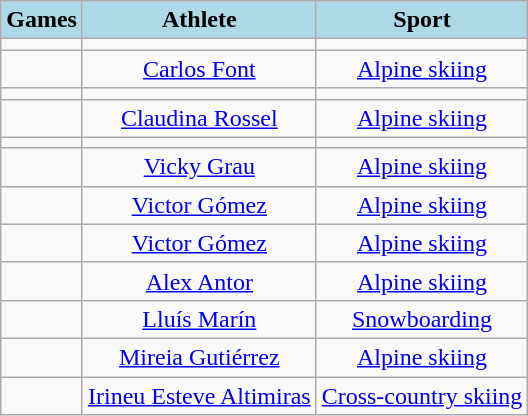<table class="wikitable" style="text-align:center">
<tr>
<th style="background-color:lightblue">Games</th>
<th style="background-color:lightblue">Athlete</th>
<th style="background-color:lightblue">Sport</th>
</tr>
<tr>
<td></td>
<td></td>
<td></td>
</tr>
<tr>
<td></td>
<td><a href='#'>Carlos Font</a></td>
<td><a href='#'>Alpine skiing</a></td>
</tr>
<tr>
<td></td>
<td></td>
<td></td>
</tr>
<tr>
<td></td>
<td><a href='#'>Claudina Rossel</a></td>
<td><a href='#'>Alpine skiing</a></td>
</tr>
<tr>
<td></td>
<td></td>
<td></td>
</tr>
<tr>
<td></td>
<td><a href='#'>Vicky Grau</a></td>
<td><a href='#'>Alpine skiing</a></td>
</tr>
<tr>
<td></td>
<td><a href='#'>Victor Gómez</a></td>
<td><a href='#'>Alpine skiing</a></td>
</tr>
<tr>
<td></td>
<td><a href='#'>Victor Gómez</a></td>
<td><a href='#'>Alpine skiing</a></td>
</tr>
<tr>
<td></td>
<td><a href='#'>Alex Antor</a></td>
<td><a href='#'>Alpine skiing</a></td>
</tr>
<tr>
<td></td>
<td><a href='#'>Lluís Marín</a></td>
<td><a href='#'>Snowboarding</a></td>
</tr>
<tr>
<td></td>
<td><a href='#'>Mireia Gutiérrez</a></td>
<td><a href='#'>Alpine skiing</a></td>
</tr>
<tr>
<td></td>
<td><a href='#'>Irineu Esteve Altimiras</a></td>
<td><a href='#'>Cross-country skiing</a></td>
</tr>
</table>
